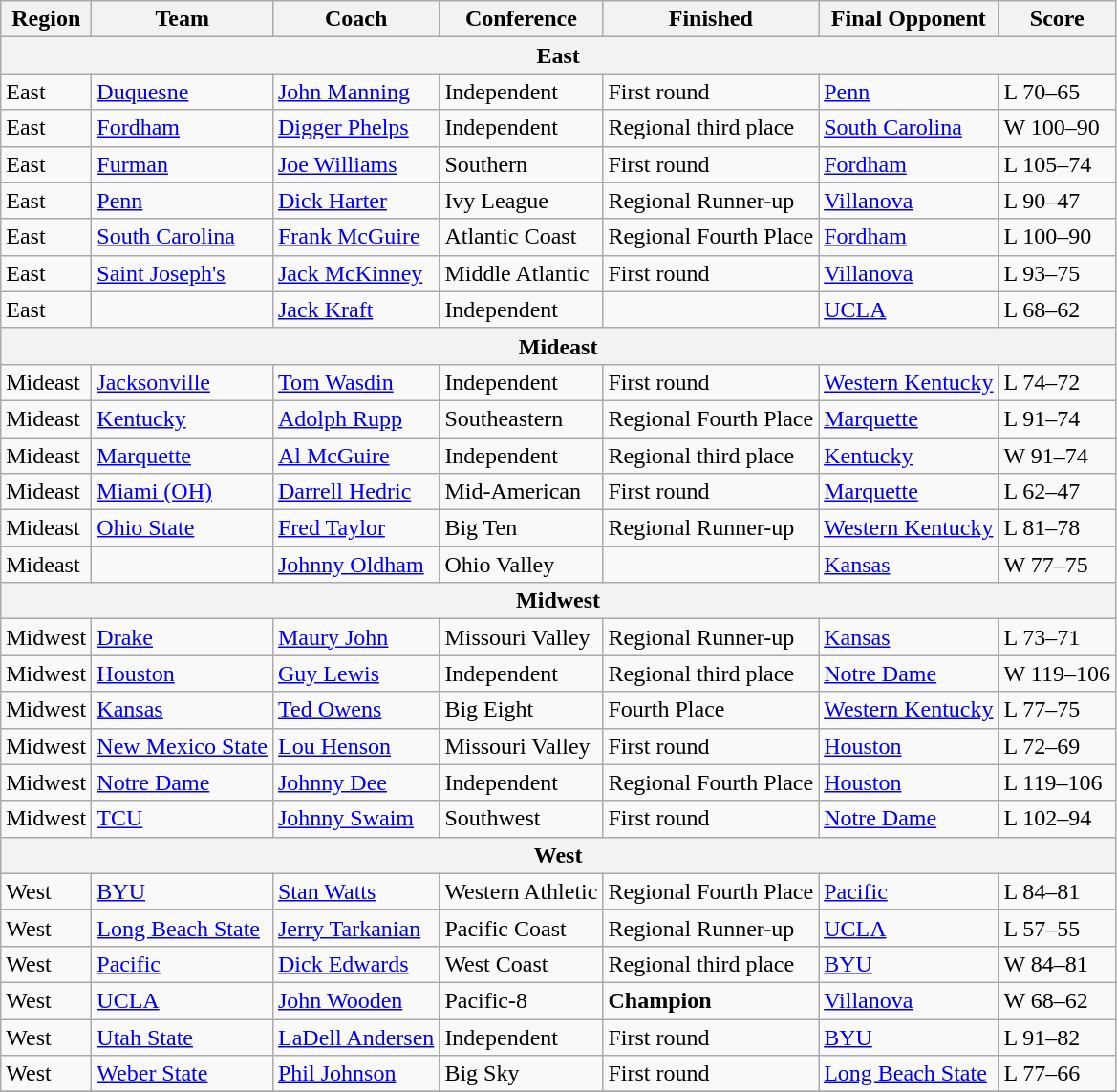<table class=wikitable>
<tr>
<th>Region</th>
<th>Team</th>
<th>Coach</th>
<th>Conference</th>
<th>Finished</th>
<th>Final Opponent</th>
<th>Score</th>
</tr>
<tr>
<th colspan=7>East</th>
</tr>
<tr>
<td>East</td>
<td><a href='#'>Duquesne</a></td>
<td><a href='#'>John Manning</a></td>
<td>Independent</td>
<td>First round</td>
<td><a href='#'>Penn</a></td>
<td>L 70–65</td>
</tr>
<tr>
<td>East</td>
<td><a href='#'>Fordham</a></td>
<td><a href='#'>Digger Phelps</a></td>
<td>Independent</td>
<td>Regional third place</td>
<td><a href='#'>South Carolina</a></td>
<td>W 100–90</td>
</tr>
<tr>
<td>East</td>
<td><a href='#'>Furman</a></td>
<td><a href='#'>Joe Williams</a></td>
<td>Southern</td>
<td>First round</td>
<td><a href='#'>Fordham</a></td>
<td>L 105–74</td>
</tr>
<tr>
<td>East</td>
<td><a href='#'>Penn</a></td>
<td><a href='#'>Dick Harter</a></td>
<td>Ivy League</td>
<td>Regional Runner-up</td>
<td><a href='#'>Villanova</a></td>
<td>L 90–47</td>
</tr>
<tr>
<td>East</td>
<td><a href='#'>South Carolina</a></td>
<td><a href='#'>Frank McGuire</a></td>
<td>Atlantic Coast</td>
<td>Regional Fourth Place</td>
<td><a href='#'>Fordham</a></td>
<td>L 100–90</td>
</tr>
<tr>
<td>East</td>
<td><a href='#'>Saint Joseph's</a></td>
<td><a href='#'>Jack McKinney</a></td>
<td>Middle Atlantic</td>
<td>First round</td>
<td><a href='#'>Villanova</a></td>
<td>L 93–75</td>
</tr>
<tr>
<td>East</td>
<td></td>
<td><a href='#'>Jack Kraft</a></td>
<td>Independent</td>
<td></td>
<td><a href='#'>UCLA</a></td>
<td>L 68–62</td>
</tr>
<tr>
<th colspan=7>Mideast</th>
</tr>
<tr>
<td>Mideast</td>
<td><a href='#'>Jacksonville</a></td>
<td><a href='#'>Tom Wasdin</a></td>
<td>Independent</td>
<td>First round</td>
<td><a href='#'>Western Kentucky</a></td>
<td>L 74–72</td>
</tr>
<tr>
<td>Mideast</td>
<td><a href='#'>Kentucky</a></td>
<td><a href='#'>Adolph Rupp</a></td>
<td>Southeastern</td>
<td>Regional Fourth Place</td>
<td><a href='#'>Marquette</a></td>
<td>L 91–74</td>
</tr>
<tr>
<td>Mideast</td>
<td><a href='#'>Marquette</a></td>
<td><a href='#'>Al McGuire</a></td>
<td>Independent</td>
<td>Regional third place</td>
<td><a href='#'>Kentucky</a></td>
<td>W 91–74</td>
</tr>
<tr>
<td>Mideast</td>
<td><a href='#'>Miami (OH)</a></td>
<td><a href='#'>Darrell Hedric</a></td>
<td>Mid-American</td>
<td>First round</td>
<td><a href='#'>Marquette</a></td>
<td>L 62–47</td>
</tr>
<tr>
<td>Mideast</td>
<td><a href='#'>Ohio State</a></td>
<td><a href='#'>Fred Taylor</a></td>
<td>Big Ten</td>
<td>Regional Runner-up</td>
<td><a href='#'>Western Kentucky</a></td>
<td>L 81–78</td>
</tr>
<tr>
<td>Mideast</td>
<td></td>
<td><a href='#'>Johnny Oldham</a></td>
<td>Ohio Valley</td>
<td></td>
<td><a href='#'>Kansas</a></td>
<td>W 77–75</td>
</tr>
<tr>
<th colspan=7>Midwest</th>
</tr>
<tr>
<td>Midwest</td>
<td><a href='#'>Drake</a></td>
<td><a href='#'>Maury John</a></td>
<td>Missouri Valley</td>
<td>Regional Runner-up</td>
<td><a href='#'>Kansas</a></td>
<td>L 73–71</td>
</tr>
<tr>
<td>Midwest</td>
<td><a href='#'>Houston</a></td>
<td><a href='#'>Guy Lewis</a></td>
<td>Independent</td>
<td>Regional third place</td>
<td><a href='#'>Notre Dame</a></td>
<td>W 119–106</td>
</tr>
<tr>
<td>Midwest</td>
<td><a href='#'>Kansas</a></td>
<td><a href='#'>Ted Owens</a></td>
<td>Big Eight</td>
<td>Fourth Place</td>
<td><a href='#'>Western Kentucky</a></td>
<td>L 77–75</td>
</tr>
<tr>
<td>Midwest</td>
<td><a href='#'>New Mexico State</a></td>
<td><a href='#'>Lou Henson</a></td>
<td>Missouri Valley</td>
<td>First round</td>
<td><a href='#'>Houston</a></td>
<td>L 72–69</td>
</tr>
<tr>
<td>Midwest</td>
<td><a href='#'>Notre Dame</a></td>
<td><a href='#'>Johnny Dee</a></td>
<td>Independent</td>
<td>Regional Fourth Place</td>
<td><a href='#'>Houston</a></td>
<td>L 119–106</td>
</tr>
<tr>
<td>Midwest</td>
<td><a href='#'>TCU</a></td>
<td><a href='#'>Johnny Swaim</a></td>
<td>Southwest</td>
<td>First round</td>
<td><a href='#'>Notre Dame</a></td>
<td>L 102–94</td>
</tr>
<tr>
<th colspan=7>West</th>
</tr>
<tr>
<td>West</td>
<td><a href='#'>BYU</a></td>
<td><a href='#'>Stan Watts</a></td>
<td>Western Athletic</td>
<td>Regional Fourth Place</td>
<td><a href='#'>Pacific</a></td>
<td>L 84–81</td>
</tr>
<tr>
<td>West</td>
<td><a href='#'>Long Beach State</a></td>
<td><a href='#'>Jerry Tarkanian</a></td>
<td>Pacific Coast</td>
<td>Regional Runner-up</td>
<td><a href='#'>UCLA</a></td>
<td>L 57–55</td>
</tr>
<tr>
<td>West</td>
<td><a href='#'>Pacific</a></td>
<td><a href='#'>Dick Edwards</a></td>
<td>West Coast</td>
<td>Regional third place</td>
<td><a href='#'>BYU</a></td>
<td>W 84–81</td>
</tr>
<tr>
<td>West</td>
<td><a href='#'>UCLA</a></td>
<td><a href='#'>John Wooden</a></td>
<td>Pacific-8</td>
<td><strong>Champion</strong></td>
<td><a href='#'>Villanova</a></td>
<td>W 68–62</td>
</tr>
<tr>
<td>West</td>
<td><a href='#'>Utah State</a></td>
<td><a href='#'>LaDell Andersen</a></td>
<td>Independent</td>
<td>First round</td>
<td><a href='#'>BYU</a></td>
<td>L 91–82</td>
</tr>
<tr>
<td>West</td>
<td><a href='#'>Weber State</a></td>
<td><a href='#'>Phil Johnson</a></td>
<td>Big Sky</td>
<td>First round</td>
<td><a href='#'>Long Beach State</a></td>
<td>L 77–66</td>
</tr>
<tr>
</tr>
</table>
